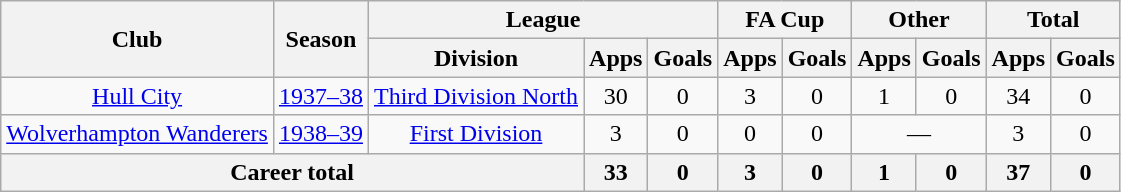<table class="wikitable" style="text-align: center;">
<tr>
<th rowspan="2">Club</th>
<th rowspan="2">Season</th>
<th colspan="3">League</th>
<th colspan="2">FA Cup</th>
<th colspan="2">Other</th>
<th colspan="2">Total</th>
</tr>
<tr>
<th>Division</th>
<th>Apps</th>
<th>Goals</th>
<th>Apps</th>
<th>Goals</th>
<th>Apps</th>
<th>Goals</th>
<th>Apps</th>
<th>Goals</th>
</tr>
<tr>
<td><a href='#'>Hull City</a></td>
<td><a href='#'>1937–38</a></td>
<td><a href='#'>Third Division North</a></td>
<td>30</td>
<td>0</td>
<td>3</td>
<td>0</td>
<td>1</td>
<td>0</td>
<td>34</td>
<td>0</td>
</tr>
<tr>
<td><a href='#'>Wolverhampton Wanderers</a></td>
<td><a href='#'>1938–39</a></td>
<td><a href='#'>First Division</a></td>
<td>3</td>
<td>0</td>
<td>0</td>
<td>0</td>
<td colspan="2">―</td>
<td>3</td>
<td>0</td>
</tr>
<tr>
<th colspan="3">Career total</th>
<th>33</th>
<th>0</th>
<th>3</th>
<th>0</th>
<th>1</th>
<th>0</th>
<th>37</th>
<th>0</th>
</tr>
</table>
